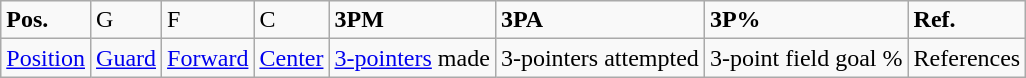<table class="wikitable">
<tr>
<td><strong>Pos.</strong></td>
<td>G</td>
<td>F</td>
<td>C</td>
<td><strong>3PM</strong></td>
<td><strong>3PA</strong></td>
<td><strong>3P%</strong></td>
<td><strong>Ref.</strong></td>
</tr>
<tr>
<td><a href='#'>Position</a></td>
<td><a href='#'>Guard</a></td>
<td><a href='#'>Forward</a></td>
<td><a href='#'>Center</a></td>
<td><a href='#'>3-pointers</a> made</td>
<td>3-pointers attempted</td>
<td>3-point field goal %</td>
<td>References</td>
</tr>
</table>
